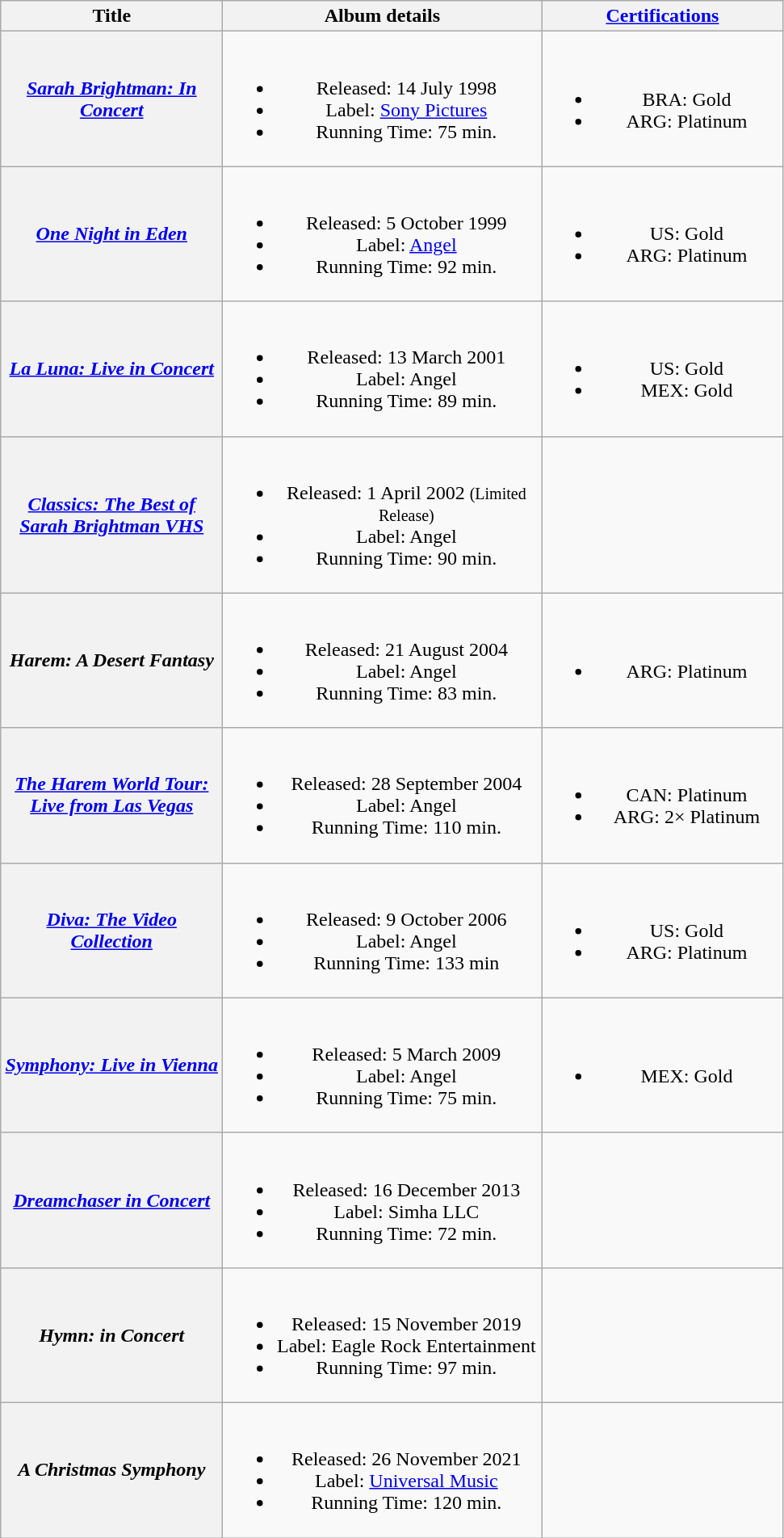<table class="wikitable plainrowheaders" style="text-align:center;">
<tr>
<th scope="col" style="width:11em;">Title</th>
<th scope="col" style="width:16em;">Album details</th>
<th scope="col" style="width:12em;"><a href='#'>Certifications</a></th>
</tr>
<tr>
<th scope="row"><em><a href='#'>Sarah Brightman: In Concert</a></em></th>
<td><br><ul><li>Released: 14 July 1998</li><li>Label: <a href='#'>Sony Pictures</a></li><li>Running Time: 75 min.</li></ul></td>
<td><br><ul><li>BRA: Gold</li><li>ARG: Platinum</li></ul></td>
</tr>
<tr>
<th scope="row"><em><a href='#'>One Night in Eden</a></em></th>
<td><br><ul><li>Released: 5 October 1999</li><li>Label: <a href='#'>Angel</a></li><li>Running Time: 92 min.</li></ul></td>
<td><br><ul><li>US: Gold</li><li>ARG: Platinum</li></ul></td>
</tr>
<tr>
<th scope="row"><em><a href='#'>La Luna: Live in Concert</a></em></th>
<td><br><ul><li>Released: 13 March 2001</li><li>Label: Angel</li><li>Running Time: 89 min.</li></ul></td>
<td><br><ul><li>US: Gold</li><li>MEX: Gold</li></ul></td>
</tr>
<tr>
<th scope="row"><em><a href='#'>Classics: The Best of Sarah Brightman VHS</a></em></th>
<td><br><ul><li>Released: 1 April 2002 <small>(Limited Release)</small></li><li>Label: Angel</li><li>Running Time: 90 min.</li></ul></td>
<td></td>
</tr>
<tr>
<th scope="row"><em>Harem: A Desert Fantasy</em></th>
<td><br><ul><li>Released: 21 August 2004</li><li>Label: Angel</li><li>Running Time: 83 min.</li></ul></td>
<td><br><ul><li>ARG: Platinum</li></ul></td>
</tr>
<tr>
<th scope="row"><em><a href='#'>The Harem World Tour: Live from Las Vegas</a></em></th>
<td><br><ul><li>Released: 28 September 2004</li><li>Label: Angel</li><li>Running Time: 110 min.</li></ul></td>
<td><br><ul><li>CAN: Platinum</li><li>ARG: 2× Platinum</li></ul></td>
</tr>
<tr>
<th scope="row"><em><a href='#'>Diva: The Video Collection</a></em></th>
<td><br><ul><li>Released: 9 October 2006</li><li>Label: Angel</li><li>Running Time: 133 min</li></ul></td>
<td><br><ul><li>US: Gold</li><li>ARG: Platinum</li></ul></td>
</tr>
<tr>
<th scope="row"><em><a href='#'>Symphony: Live in Vienna</a></em></th>
<td><br><ul><li>Released: 5 March 2009</li><li>Label: Angel</li><li>Running Time: 75 min.</li></ul></td>
<td><br><ul><li>MEX: Gold</li></ul></td>
</tr>
<tr>
<th scope="row"><em><a href='#'>Dreamchaser in Concert</a></em></th>
<td><br><ul><li>Released: 16 December 2013</li><li>Label: Simha LLC</li><li>Running Time: 72 min.</li></ul></td>
<td></td>
</tr>
<tr>
<th scope="row"><em>Hymn: in Concert</em></th>
<td><br><ul><li>Released: 15 November 2019</li><li>Label: Eagle Rock Entertainment</li><li>Running Time: 97 min.</li></ul></td>
<td></td>
</tr>
<tr>
<th scope="row"><em>A Christmas Symphony</em></th>
<td><br><ul><li>Released: 26 November 2021</li><li>Label: <a href='#'>Universal Music</a></li><li>Running Time: 120 min.</li></ul></td>
<td></td>
</tr>
</table>
